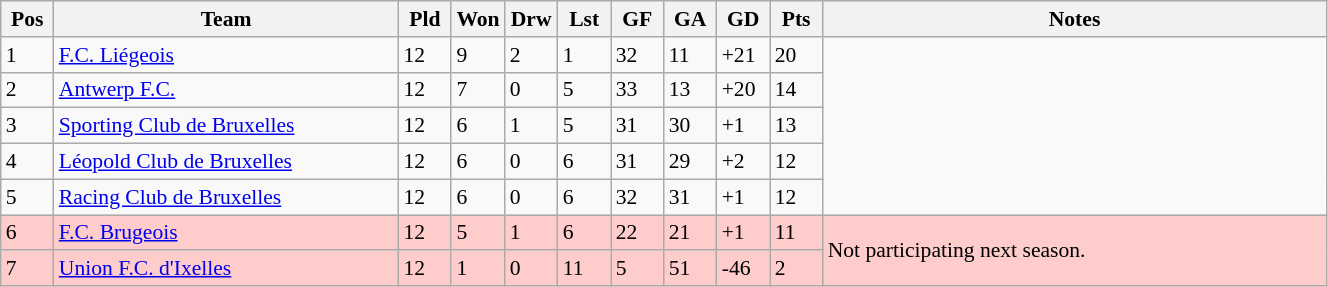<table class="wikitable" width=70% style="font-size:90%">
<tr>
<th width=4%><strong>Pos</strong></th>
<th width=26%><strong>Team</strong></th>
<th width=4%><strong>Pld</strong></th>
<th width=4%><strong>Won</strong></th>
<th width=4%><strong>Drw</strong></th>
<th width=4%><strong>Lst</strong></th>
<th width=4%><strong>GF</strong></th>
<th width=4%><strong>GA</strong></th>
<th width=4%><strong>GD</strong></th>
<th width=4%><strong>Pts</strong></th>
<th width=38%><strong>Notes</strong></th>
</tr>
<tr>
<td>1</td>
<td><a href='#'>F.C. Liégeois</a></td>
<td>12</td>
<td>9</td>
<td>2</td>
<td>1</td>
<td>32</td>
<td>11</td>
<td>+21</td>
<td>20</td>
</tr>
<tr>
<td>2</td>
<td><a href='#'>Antwerp F.C.</a></td>
<td>12</td>
<td>7</td>
<td>0</td>
<td>5</td>
<td>33</td>
<td>13</td>
<td>+20</td>
<td>14</td>
</tr>
<tr>
<td>3</td>
<td><a href='#'>Sporting Club de Bruxelles</a></td>
<td>12</td>
<td>6</td>
<td>1</td>
<td>5</td>
<td>31</td>
<td>30</td>
<td>+1</td>
<td>13</td>
</tr>
<tr>
<td>4</td>
<td><a href='#'>Léopold Club de Bruxelles</a></td>
<td>12</td>
<td>6</td>
<td>0</td>
<td>6</td>
<td>31</td>
<td>29</td>
<td>+2</td>
<td>12</td>
</tr>
<tr>
<td>5</td>
<td><a href='#'>Racing Club de Bruxelles</a></td>
<td>12</td>
<td>6</td>
<td>0</td>
<td>6</td>
<td>32</td>
<td>31</td>
<td>+1</td>
<td>12</td>
</tr>
<tr style="background:#ffcccc;">
<td>6</td>
<td><a href='#'>F.C. Brugeois</a></td>
<td>12</td>
<td>5</td>
<td>1</td>
<td>6</td>
<td>22</td>
<td>21</td>
<td>+1</td>
<td>11</td>
<td rowspan=2>Not participating next season.</td>
</tr>
<tr style="background:#ffcccc;">
<td>7</td>
<td><a href='#'>Union F.C. d'Ixelles</a></td>
<td>12</td>
<td>1</td>
<td>0</td>
<td>11</td>
<td>5</td>
<td>51</td>
<td>-46</td>
<td>2</td>
</tr>
</table>
